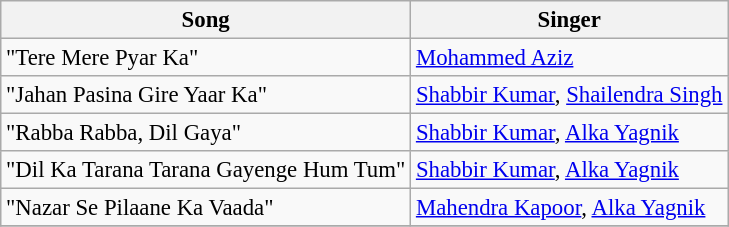<table class="wikitable" style="font-size:95%;">
<tr>
<th>Song</th>
<th>Singer</th>
</tr>
<tr>
<td>"Tere Mere Pyar Ka"</td>
<td><a href='#'>Mohammed Aziz</a></td>
</tr>
<tr>
<td>"Jahan Pasina Gire Yaar Ka"</td>
<td><a href='#'>Shabbir Kumar</a>, <a href='#'>Shailendra Singh</a></td>
</tr>
<tr>
<td>"Rabba Rabba, Dil Gaya"</td>
<td><a href='#'>Shabbir Kumar</a>, <a href='#'>Alka Yagnik</a></td>
</tr>
<tr>
<td>"Dil Ka Tarana Tarana Gayenge Hum Tum"</td>
<td><a href='#'>Shabbir Kumar</a>, <a href='#'>Alka Yagnik</a></td>
</tr>
<tr>
<td>"Nazar Se Pilaane Ka Vaada"</td>
<td><a href='#'>Mahendra Kapoor</a>, <a href='#'>Alka Yagnik</a></td>
</tr>
<tr>
</tr>
</table>
